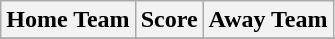<table class="wikitable" style="text-align: center">
<tr>
<th>Home Team</th>
<th>Score</th>
<th>Away Team</th>
</tr>
<tr>
</tr>
</table>
